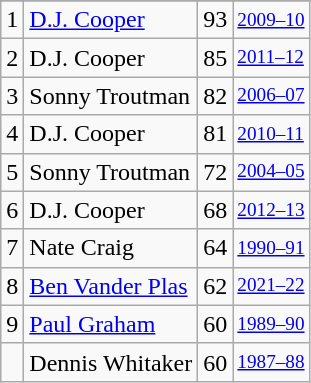<table class="wikitable">
<tr>
</tr>
<tr>
<td>1</td>
<td><a href='#'>D.J. Cooper</a></td>
<td>93</td>
<td style="font-size:80%;"><a href='#'>2009–10</a></td>
</tr>
<tr>
<td>2</td>
<td>D.J. Cooper</td>
<td>85</td>
<td style="font-size:80%;"><a href='#'>2011–12</a></td>
</tr>
<tr>
<td>3</td>
<td>Sonny Troutman</td>
<td>82</td>
<td style="font-size:80%;"><a href='#'>2006–07</a></td>
</tr>
<tr>
<td>4</td>
<td>D.J. Cooper</td>
<td>81</td>
<td style="font-size:80%;"><a href='#'>2010–11</a></td>
</tr>
<tr>
<td>5</td>
<td>Sonny Troutman</td>
<td>72</td>
<td style="font-size:80%;"><a href='#'>2004–05</a></td>
</tr>
<tr>
<td>6</td>
<td>D.J. Cooper</td>
<td>68</td>
<td style="font-size:80%;"><a href='#'>2012–13</a></td>
</tr>
<tr>
<td>7</td>
<td>Nate Craig</td>
<td>64</td>
<td style="font-size:80%;"><a href='#'>1990–91</a></td>
</tr>
<tr>
<td>8</td>
<td><a href='#'>Ben Vander Plas</a></td>
<td>62</td>
<td style="font-size:80%;"><a href='#'>2021–22</a></td>
</tr>
<tr>
<td>9</td>
<td><a href='#'>Paul Graham</a></td>
<td>60</td>
<td style="font-size:80%;"><a href='#'>1989–90</a></td>
</tr>
<tr>
<td></td>
<td>Dennis Whitaker</td>
<td>60</td>
<td style="font-size:80%;"><a href='#'>1987–88</a></td>
</tr>
</table>
